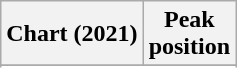<table class="wikitable sortable plainrowheaders" style="text-align:center">
<tr>
<th scope="col">Chart (2021)</th>
<th scope="col">Peak<br>position</th>
</tr>
<tr>
</tr>
<tr>
</tr>
<tr>
</tr>
</table>
